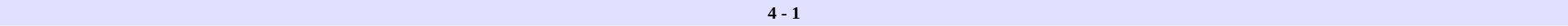<table border=0 cellspacing=0 cellpadding=2 style=font-size:90% width=100%>
<tr bgcolor=#e0e0ff>
<td align=right width=40%></td>
<th>4 - 1</th>
<td align=left width=40%></td>
</tr>
</table>
